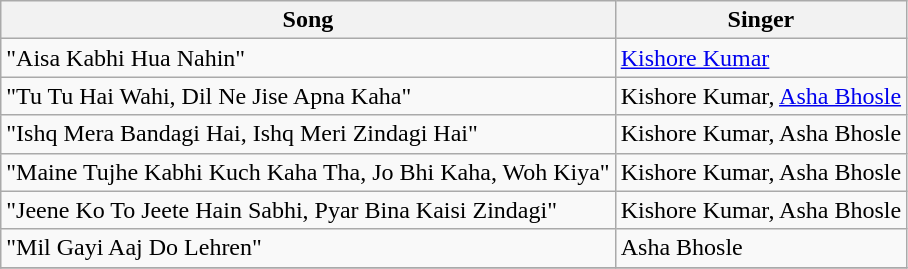<table class="wikitable">
<tr>
<th>Song</th>
<th>Singer</th>
</tr>
<tr>
<td>"Aisa Kabhi Hua Nahin"</td>
<td><a href='#'>Kishore Kumar</a></td>
</tr>
<tr>
<td>"Tu Tu Hai Wahi, Dil Ne Jise Apna Kaha"</td>
<td>Kishore Kumar, <a href='#'>Asha Bhosle</a></td>
</tr>
<tr>
<td>"Ishq Mera Bandagi Hai, Ishq Meri Zindagi Hai"</td>
<td>Kishore Kumar, Asha Bhosle</td>
</tr>
<tr>
<td>"Maine Tujhe Kabhi Kuch Kaha Tha, Jo Bhi Kaha, Woh Kiya"</td>
<td>Kishore Kumar, Asha Bhosle</td>
</tr>
<tr>
<td>"Jeene Ko To Jeete Hain Sabhi, Pyar Bina Kaisi Zindagi"</td>
<td>Kishore Kumar, Asha Bhosle</td>
</tr>
<tr>
<td>"Mil Gayi Aaj Do Lehren"</td>
<td>Asha Bhosle</td>
</tr>
<tr>
</tr>
</table>
